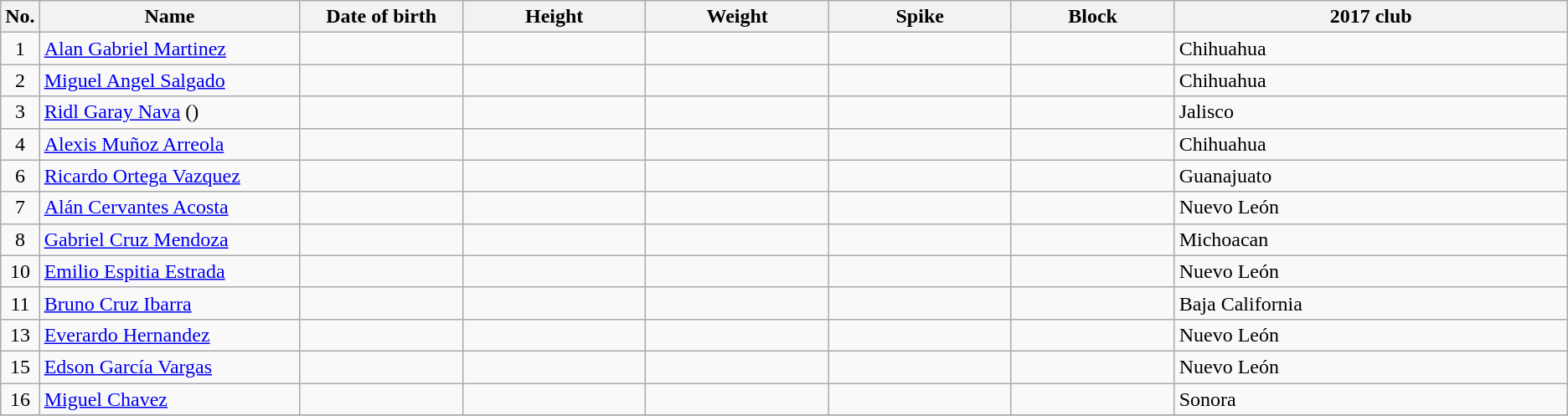<table class="wikitable sortable" style="font-size:100%; text-align:center;">
<tr>
<th>No.</th>
<th style="width:13em">Name</th>
<th style="width:8em">Date of birth</th>
<th style="width:9em">Height</th>
<th style="width:9em">Weight</th>
<th style="width:9em">Spike</th>
<th style="width:8em">Block</th>
<th style="width:20em">2017 club</th>
</tr>
<tr>
<td>1</td>
<td align=left><a href='#'>Alan Gabriel Martinez</a></td>
<td align=right></td>
<td></td>
<td></td>
<td></td>
<td></td>
<td align=left> Chihuahua</td>
</tr>
<tr>
<td>2</td>
<td align=left><a href='#'>Miguel Angel Salgado</a></td>
<td align=right></td>
<td></td>
<td></td>
<td></td>
<td></td>
<td align=left> Chihuahua</td>
</tr>
<tr>
<td>3</td>
<td align=left><a href='#'>Ridl Garay Nava</a> ()</td>
<td align=right></td>
<td></td>
<td></td>
<td></td>
<td></td>
<td align=left> Jalisco</td>
</tr>
<tr>
<td>4</td>
<td align=left><a href='#'>Alexis Muñoz Arreola</a></td>
<td align=right></td>
<td></td>
<td></td>
<td></td>
<td></td>
<td align=left> Chihuahua</td>
</tr>
<tr>
<td>6</td>
<td align=left><a href='#'>Ricardo Ortega Vazquez</a></td>
<td align=right></td>
<td></td>
<td></td>
<td></td>
<td></td>
<td align=left> Guanajuato</td>
</tr>
<tr>
<td>7</td>
<td align=left><a href='#'>Alán Cervantes Acosta</a></td>
<td align=right></td>
<td></td>
<td></td>
<td></td>
<td></td>
<td align=left> Nuevo León</td>
</tr>
<tr>
<td>8</td>
<td align=left><a href='#'>Gabriel Cruz Mendoza</a></td>
<td align=right></td>
<td></td>
<td></td>
<td></td>
<td></td>
<td align=left> Michoacan</td>
</tr>
<tr>
<td>10</td>
<td align=left><a href='#'>Emilio Espitia Estrada</a></td>
<td align=right></td>
<td></td>
<td></td>
<td></td>
<td></td>
<td align=left> Nuevo León</td>
</tr>
<tr>
<td>11</td>
<td align=left><a href='#'>Bruno Cruz Ibarra</a></td>
<td align=right></td>
<td></td>
<td></td>
<td></td>
<td></td>
<td align=left> Baja California</td>
</tr>
<tr>
<td>13</td>
<td align=left><a href='#'>Everardo Hernandez</a></td>
<td align=right></td>
<td></td>
<td></td>
<td></td>
<td></td>
<td align=left> Nuevo León</td>
</tr>
<tr>
<td>15</td>
<td align=left><a href='#'>Edson García Vargas</a></td>
<td align=right></td>
<td></td>
<td></td>
<td></td>
<td></td>
<td align=left> Nuevo León</td>
</tr>
<tr>
<td>16</td>
<td align=left><a href='#'>Miguel Chavez</a></td>
<td align=right></td>
<td></td>
<td></td>
<td></td>
<td></td>
<td align=left> Sonora</td>
</tr>
<tr>
</tr>
</table>
